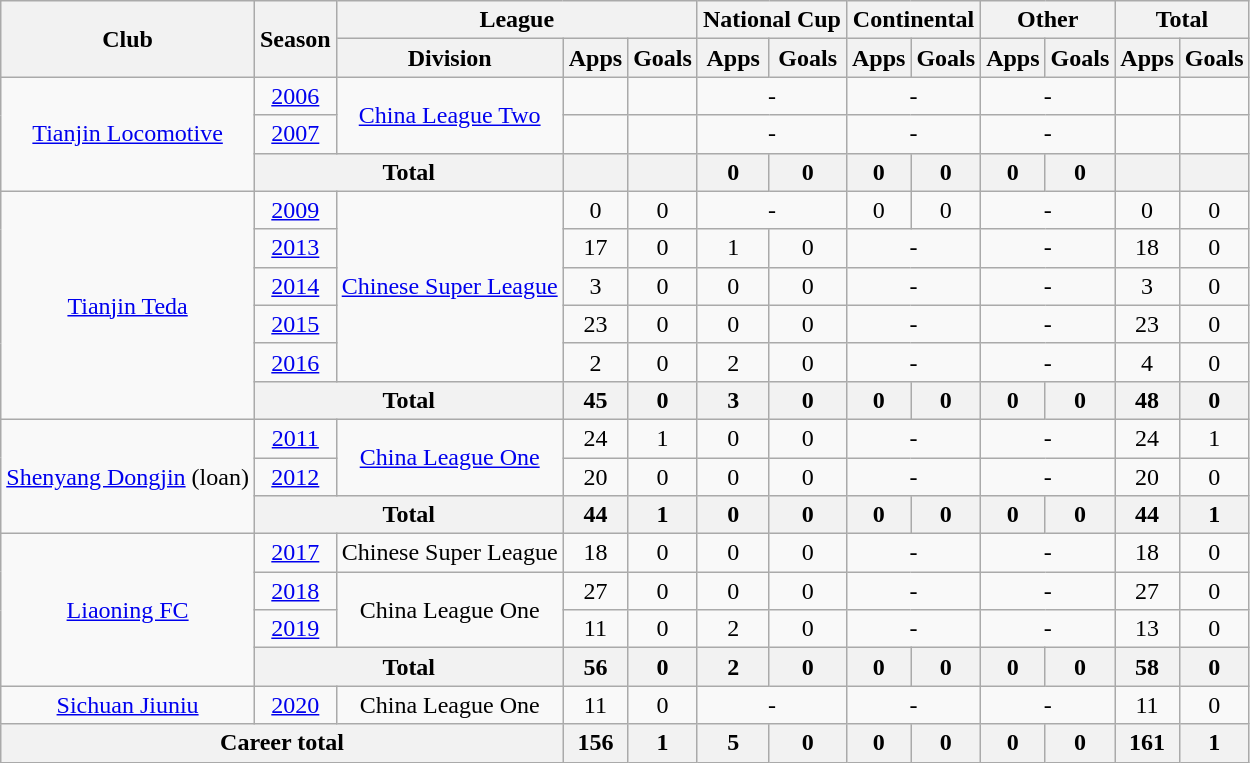<table class="wikitable" style="text-align: center">
<tr>
<th rowspan="2">Club</th>
<th rowspan="2">Season</th>
<th colspan="3">League</th>
<th colspan="2">National Cup</th>
<th colspan="2">Continental</th>
<th colspan="2">Other</th>
<th colspan="2">Total</th>
</tr>
<tr>
<th>Division</th>
<th>Apps</th>
<th>Goals</th>
<th>Apps</th>
<th>Goals</th>
<th>Apps</th>
<th>Goals</th>
<th>Apps</th>
<th>Goals</th>
<th>Apps</th>
<th>Goals</th>
</tr>
<tr>
<td rowspan=3><a href='#'>Tianjin Locomotive</a></td>
<td><a href='#'>2006</a></td>
<td rowspan="2"><a href='#'>China League Two</a></td>
<td></td>
<td></td>
<td colspan="2">-</td>
<td colspan="2">-</td>
<td colspan="2">-</td>
<td></td>
<td></td>
</tr>
<tr>
<td><a href='#'>2007</a></td>
<td></td>
<td></td>
<td colspan="2">-</td>
<td colspan="2">-</td>
<td colspan="2">-</td>
<td></td>
<td></td>
</tr>
<tr>
<th colspan="2"><strong>Total</strong></th>
<th></th>
<th></th>
<th>0</th>
<th>0</th>
<th>0</th>
<th>0</th>
<th>0</th>
<th>0</th>
<th></th>
<th></th>
</tr>
<tr>
<td rowspan=6><a href='#'>Tianjin Teda</a></td>
<td><a href='#'>2009</a></td>
<td rowspan="5"><a href='#'>Chinese Super League</a></td>
<td>0</td>
<td>0</td>
<td colspan="2">-</td>
<td>0</td>
<td>0</td>
<td colspan="2">-</td>
<td>0</td>
<td>0</td>
</tr>
<tr>
<td><a href='#'>2013</a></td>
<td>17</td>
<td>0</td>
<td>1</td>
<td>0</td>
<td colspan="2">-</td>
<td colspan="2">-</td>
<td>18</td>
<td>0</td>
</tr>
<tr>
<td><a href='#'>2014</a></td>
<td>3</td>
<td>0</td>
<td>0</td>
<td>0</td>
<td colspan="2">-</td>
<td colspan="2">-</td>
<td>3</td>
<td>0</td>
</tr>
<tr>
<td><a href='#'>2015</a></td>
<td>23</td>
<td>0</td>
<td>0</td>
<td>0</td>
<td colspan="2">-</td>
<td colspan="2">-</td>
<td>23</td>
<td>0</td>
</tr>
<tr>
<td><a href='#'>2016</a></td>
<td>2</td>
<td>0</td>
<td>2</td>
<td>0</td>
<td colspan="2">-</td>
<td colspan="2">-</td>
<td>4</td>
<td>0</td>
</tr>
<tr>
<th colspan="2"><strong>Total</strong></th>
<th>45</th>
<th>0</th>
<th>3</th>
<th>0</th>
<th>0</th>
<th>0</th>
<th>0</th>
<th>0</th>
<th>48</th>
<th>0</th>
</tr>
<tr>
<td rowspan=3><a href='#'>Shenyang Dongjin</a> (loan)</td>
<td><a href='#'>2011</a></td>
<td rowspan="2"><a href='#'>China League One</a></td>
<td>24</td>
<td>1</td>
<td>0</td>
<td>0</td>
<td colspan="2">-</td>
<td colspan="2">-</td>
<td>24</td>
<td>1</td>
</tr>
<tr>
<td><a href='#'>2012</a></td>
<td>20</td>
<td>0</td>
<td>0</td>
<td>0</td>
<td colspan="2">-</td>
<td colspan="2">-</td>
<td>20</td>
<td>0</td>
</tr>
<tr>
<th colspan="2"><strong>Total</strong></th>
<th>44</th>
<th>1</th>
<th>0</th>
<th>0</th>
<th>0</th>
<th>0</th>
<th>0</th>
<th>0</th>
<th>44</th>
<th>1</th>
</tr>
<tr>
<td rowspan=4><a href='#'>Liaoning FC</a></td>
<td><a href='#'>2017</a></td>
<td>Chinese Super League</td>
<td>18</td>
<td>0</td>
<td>0</td>
<td>0</td>
<td colspan="2">-</td>
<td colspan="2">-</td>
<td>18</td>
<td>0</td>
</tr>
<tr>
<td><a href='#'>2018</a></td>
<td rowspan="2">China League One</td>
<td>27</td>
<td>0</td>
<td>0</td>
<td>0</td>
<td colspan="2">-</td>
<td colspan="2">-</td>
<td>27</td>
<td>0</td>
</tr>
<tr>
<td><a href='#'>2019</a></td>
<td>11</td>
<td>0</td>
<td>2</td>
<td>0</td>
<td colspan="2">-</td>
<td colspan="2">-</td>
<td>13</td>
<td>0</td>
</tr>
<tr>
<th colspan="2"><strong>Total</strong></th>
<th>56</th>
<th>0</th>
<th>2</th>
<th>0</th>
<th>0</th>
<th>0</th>
<th>0</th>
<th>0</th>
<th>58</th>
<th>0</th>
</tr>
<tr>
<td><a href='#'>Sichuan Jiuniu</a></td>
<td><a href='#'>2020</a></td>
<td>China League One</td>
<td>11</td>
<td>0</td>
<td colspan="2">-</td>
<td colspan="2">-</td>
<td colspan="2">-</td>
<td>11</td>
<td>0</td>
</tr>
<tr>
<th colspan=3>Career total</th>
<th>156</th>
<th>1</th>
<th>5</th>
<th>0</th>
<th>0</th>
<th>0</th>
<th>0</th>
<th>0</th>
<th>161</th>
<th>1</th>
</tr>
</table>
